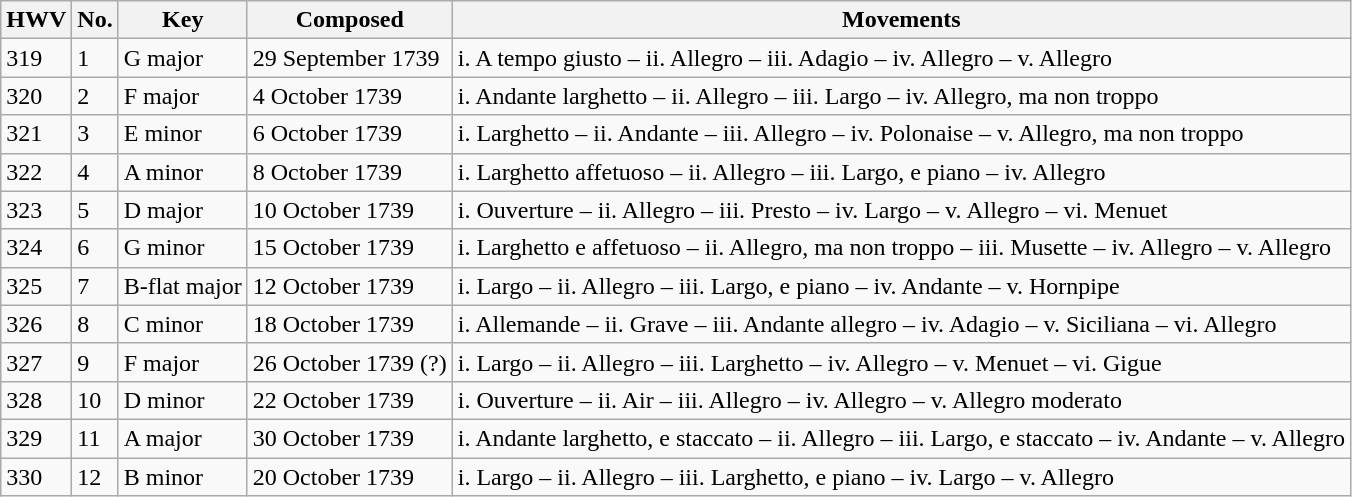<table class="wikitable sortable">
<tr>
<th>HWV</th>
<th>No.</th>
<th>Key</th>
<th>Composed</th>
<th class="unsortable">Movements</th>
</tr>
<tr>
<td>319</td>
<td>1</td>
<td>G major</td>
<td>29 September 1739</td>
<td>i. A tempo giusto – ii. Allegro – iii. Adagio – iv. Allegro – v. Allegro</td>
</tr>
<tr>
<td>320</td>
<td>2</td>
<td>F major</td>
<td>4 October 1739</td>
<td>i. Andante larghetto – ii. Allegro – iii. Largo – iv. Allegro, ma non troppo</td>
</tr>
<tr>
<td>321</td>
<td>3</td>
<td>E minor</td>
<td>6 October 1739</td>
<td>i. Larghetto – ii. Andante – iii. Allegro – iv. Polonaise – v. Allegro, ma non troppo</td>
</tr>
<tr>
<td>322</td>
<td>4</td>
<td>A minor</td>
<td>8 October 1739</td>
<td>i. Larghetto affetuoso – ii. Allegro – iii. Largo, e piano – iv. Allegro</td>
</tr>
<tr>
<td>323</td>
<td>5</td>
<td>D major</td>
<td>10 October 1739</td>
<td>i. Ouverture – ii. Allegro – iii. Presto – iv. Largo – v. Allegro – vi. Menuet</td>
</tr>
<tr>
<td>324</td>
<td>6</td>
<td>G minor</td>
<td>15 October 1739</td>
<td>i. Larghetto e affetuoso – ii. Allegro, ma non troppo – iii. Musette – iv. Allegro – v. Allegro</td>
</tr>
<tr>
<td>325</td>
<td>7</td>
<td>B-flat major</td>
<td>12 October 1739</td>
<td>i. Largo – ii. Allegro – iii. Largo, e piano – iv. Andante – v. Hornpipe</td>
</tr>
<tr>
<td>326</td>
<td>8</td>
<td>C minor</td>
<td>18 October 1739</td>
<td>i. Allemande – ii. Grave – iii. Andante allegro – iv. Adagio – v. Siciliana – vi. Allegro</td>
</tr>
<tr>
<td>327</td>
<td>9</td>
<td>F major</td>
<td> 26 October 1739 (?)</td>
<td>i. Largo – ii. Allegro – iii. Larghetto – iv. Allegro – v. Menuet – vi. Gigue</td>
</tr>
<tr>
<td>328</td>
<td>10</td>
<td>D minor</td>
<td>22 October 1739</td>
<td>i. Ouverture – ii. Air – iii. Allegro – iv. Allegro – v. Allegro moderato</td>
</tr>
<tr>
<td>329</td>
<td>11</td>
<td>A major</td>
<td>30 October 1739</td>
<td>i. Andante larghetto, e staccato – ii. Allegro – iii. Largo, e staccato – iv. Andante – v. Allegro</td>
</tr>
<tr>
<td>330</td>
<td>12</td>
<td>B minor</td>
<td>20 October 1739</td>
<td>i. Largo – ii. Allegro – iii. Larghetto, e piano – iv. Largo – v. Allegro</td>
</tr>
</table>
